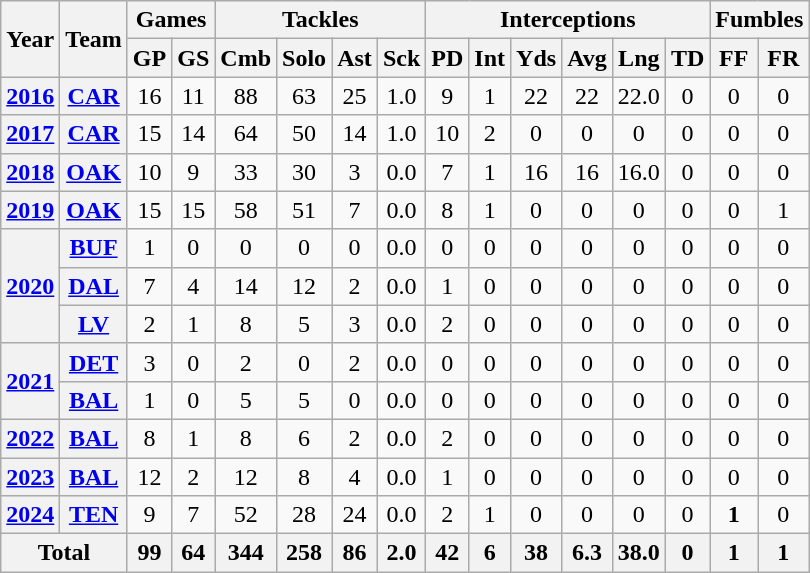<table class="wikitable" style="text-align: center;">
<tr>
<th rowspan="2">Year</th>
<th rowspan="2">Team</th>
<th colspan="2">Games</th>
<th colspan="4">Tackles</th>
<th colspan="6">Interceptions</th>
<th colspan="2">Fumbles</th>
</tr>
<tr>
<th>GP</th>
<th>GS</th>
<th>Cmb</th>
<th>Solo</th>
<th>Ast</th>
<th>Sck</th>
<th>PD</th>
<th>Int</th>
<th>Yds</th>
<th>Avg</th>
<th>Lng</th>
<th>TD</th>
<th>FF</th>
<th>FR</th>
</tr>
<tr>
<th><a href='#'>2016</a></th>
<th><a href='#'>CAR</a></th>
<td>16</td>
<td>11</td>
<td>88</td>
<td>63</td>
<td>25</td>
<td>1.0</td>
<td>9</td>
<td>1</td>
<td>22</td>
<td>22</td>
<td>22.0</td>
<td>0</td>
<td>0</td>
<td>0</td>
</tr>
<tr>
<th><a href='#'>2017</a></th>
<th><a href='#'>CAR</a></th>
<td>15</td>
<td>14</td>
<td>64</td>
<td>50</td>
<td>14</td>
<td>1.0</td>
<td>10</td>
<td>2</td>
<td>0</td>
<td>0</td>
<td>0</td>
<td>0</td>
<td>0</td>
<td>0</td>
</tr>
<tr>
<th><a href='#'>2018</a></th>
<th><a href='#'>OAK</a></th>
<td>10</td>
<td>9</td>
<td>33</td>
<td>30</td>
<td>3</td>
<td>0.0</td>
<td>7</td>
<td>1</td>
<td>16</td>
<td>16</td>
<td>16.0</td>
<td>0</td>
<td>0</td>
<td>0</td>
</tr>
<tr>
<th><a href='#'>2019</a></th>
<th><a href='#'>OAK</a></th>
<td>15</td>
<td>15</td>
<td>58</td>
<td>51</td>
<td>7</td>
<td>0.0</td>
<td>8</td>
<td>1</td>
<td>0</td>
<td>0</td>
<td>0</td>
<td>0</td>
<td>0</td>
<td>1</td>
</tr>
<tr>
<th rowspan="3"><a href='#'>2020</a></th>
<th><a href='#'>BUF</a></th>
<td>1</td>
<td>0</td>
<td>0</td>
<td>0</td>
<td>0</td>
<td>0.0</td>
<td>0</td>
<td>0</td>
<td>0</td>
<td>0</td>
<td>0</td>
<td>0</td>
<td>0</td>
<td>0</td>
</tr>
<tr>
<th><a href='#'>DAL</a></th>
<td>7</td>
<td>4</td>
<td>14</td>
<td>12</td>
<td>2</td>
<td>0.0</td>
<td>1</td>
<td>0</td>
<td>0</td>
<td>0</td>
<td>0</td>
<td>0</td>
<td>0</td>
<td>0</td>
</tr>
<tr>
<th><a href='#'>LV</a></th>
<td>2</td>
<td>1</td>
<td>8</td>
<td>5</td>
<td>3</td>
<td>0.0</td>
<td>2</td>
<td>0</td>
<td>0</td>
<td>0</td>
<td>0</td>
<td>0</td>
<td>0</td>
<td>0</td>
</tr>
<tr>
<th rowspan="2"><a href='#'>2021</a></th>
<th><a href='#'>DET</a></th>
<td>3</td>
<td>0</td>
<td>2</td>
<td>0</td>
<td>2</td>
<td>0.0</td>
<td>0</td>
<td>0</td>
<td>0</td>
<td>0</td>
<td>0</td>
<td>0</td>
<td>0</td>
<td>0</td>
</tr>
<tr>
<th><a href='#'>BAL</a></th>
<td>1</td>
<td>0</td>
<td>5</td>
<td>5</td>
<td>0</td>
<td>0.0</td>
<td>0</td>
<td>0</td>
<td>0</td>
<td>0</td>
<td>0</td>
<td>0</td>
<td>0</td>
<td>0</td>
</tr>
<tr>
<th><a href='#'>2022</a></th>
<th><a href='#'>BAL</a></th>
<td>8</td>
<td>1</td>
<td>8</td>
<td>6</td>
<td>2</td>
<td>0.0</td>
<td>2</td>
<td>0</td>
<td>0</td>
<td>0</td>
<td>0</td>
<td>0</td>
<td>0</td>
<td>0</td>
</tr>
<tr>
<th><a href='#'>2023</a></th>
<th><a href='#'>BAL</a></th>
<td>12</td>
<td>2</td>
<td>12</td>
<td>8</td>
<td>4</td>
<td>0.0</td>
<td>1</td>
<td>0</td>
<td>0</td>
<td>0</td>
<td>0</td>
<td>0</td>
<td>0</td>
<td>0</td>
</tr>
<tr>
<th><a href='#'>2024</a></th>
<th><a href='#'>TEN</a></th>
<td>9</td>
<td>7</td>
<td>52</td>
<td>28</td>
<td>24</td>
<td>0.0</td>
<td>2</td>
<td>1</td>
<td>0</td>
<td>0</td>
<td>0</td>
<td>0</td>
<td><strong>1</strong></td>
<td>0</td>
</tr>
<tr>
<th colspan="2">Total</th>
<th>99</th>
<th>64</th>
<th>344</th>
<th>258</th>
<th>86</th>
<th>2.0</th>
<th>42</th>
<th>6</th>
<th>38</th>
<th>6.3</th>
<th>38.0</th>
<th>0</th>
<th>1</th>
<th>1</th>
</tr>
</table>
